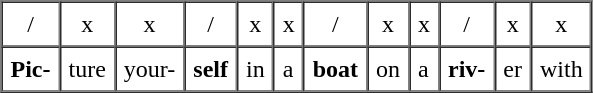<table border=1 cellspacing=0 cellpadding=5>
<tr>
<td style="text-align: center;">/</td>
<td style="text-align: center;">x</td>
<td style="text-align: center;">x</td>
<td style="text-align: center;">/</td>
<td style="text-align: center;">x</td>
<td style="text-align: center;">x</td>
<td style="text-align: center;">/</td>
<td style="text-align: center;">x</td>
<td style="text-align: center;">x</td>
<td style="text-align: center;">/</td>
<td style="text-align: center;">x</td>
<td style="text-align: center;">x</td>
</tr>
<tr>
<td><strong>Pic-</strong></td>
<td>ture</td>
<td>your-</td>
<td><strong>self</strong></td>
<td>in</td>
<td>a</td>
<td><strong>boat</strong></td>
<td>on</td>
<td>a</td>
<td><strong>riv-</strong></td>
<td>er</td>
<td>with</td>
</tr>
</table>
